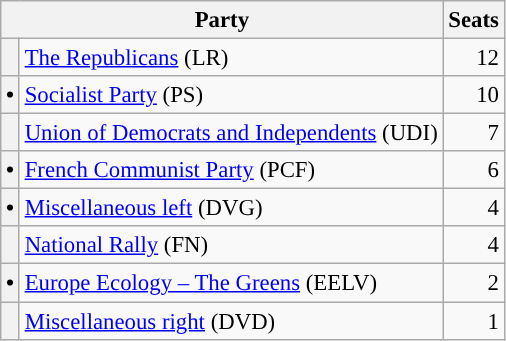<table class="wikitable" style="font-size: 95%;">
<tr>
<th colspan=2>Party</th>
<th>Seats</th>
</tr>
<tr>
<th style="background-color: "></th>
<td><a href='#'>The Republicans</a> (LR)</td>
<td align="right">12</td>
</tr>
<tr>
<th style="background-color: "><span>•</span></th>
<td><a href='#'>Socialist Party</a> (PS)</td>
<td align="right">10</td>
</tr>
<tr>
<th style="background-color: "></th>
<td><a href='#'>Union of Democrats and Independents</a> (UDI)</td>
<td align="right">7</td>
</tr>
<tr>
<th style="background-color: "><span>•</span></th>
<td><a href='#'>French Communist Party</a> (PCF)</td>
<td align="right">6</td>
</tr>
<tr>
<th style="background-color: "><span>•</span></th>
<td><a href='#'>Miscellaneous left</a> (DVG)</td>
<td align="right">4</td>
</tr>
<tr>
<th style="background-color: "></th>
<td><a href='#'>National Rally</a> (FN)</td>
<td align="right">4</td>
</tr>
<tr>
<th style="background-color: "><span>•</span></th>
<td><a href='#'>Europe Ecology – The Greens</a> (EELV)</td>
<td align="right">2</td>
</tr>
<tr>
<th style="background-color: "></th>
<td><a href='#'>Miscellaneous right</a> (DVD)</td>
<td align="right">1</td>
</tr>
</table>
